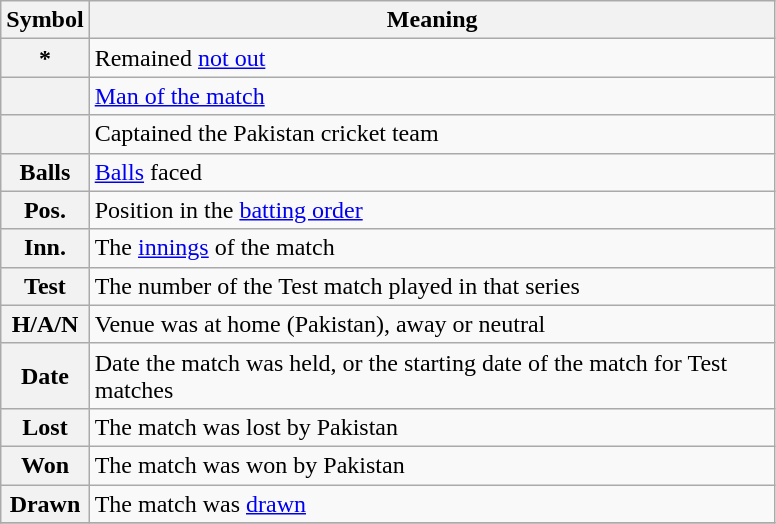<table class="wikitable plainrowheaders" border="1">
<tr>
<th scope="col" style="width:50px">Symbol</th>
<th scope="col" style="width:450px">Meaning</th>
</tr>
<tr>
<th scope="row">*</th>
<td>Remained <a href='#'>not out</a></td>
</tr>
<tr>
<th scope="row"></th>
<td><a href='#'>Man of the match</a></td>
</tr>
<tr>
<th scope="row"></th>
<td>Captained the Pakistan cricket team</td>
</tr>
<tr>
<th scope="row">Balls</th>
<td><a href='#'>Balls</a> faced</td>
</tr>
<tr>
<th scope="row">Pos.</th>
<td>Position in the <a href='#'>batting order</a></td>
</tr>
<tr>
<th scope="row">Inn.</th>
<td>The <a href='#'>innings</a> of the match</td>
</tr>
<tr>
<th scope="row">Test</th>
<td>The number of the Test match played in that series</td>
</tr>
<tr>
<th scope="row">H/A/N</th>
<td>Venue was at home (Pakistan), away or neutral</td>
</tr>
<tr>
<th scope="row">Date</th>
<td>Date the match was held, or the starting date of the match for Test matches</td>
</tr>
<tr>
<th scope="row">Lost</th>
<td>The match was lost by Pakistan</td>
</tr>
<tr>
<th scope="row">Won</th>
<td>The match was won by Pakistan</td>
</tr>
<tr>
<th scope="row">Drawn</th>
<td>The match was <a href='#'>drawn</a></td>
</tr>
<tr>
</tr>
</table>
